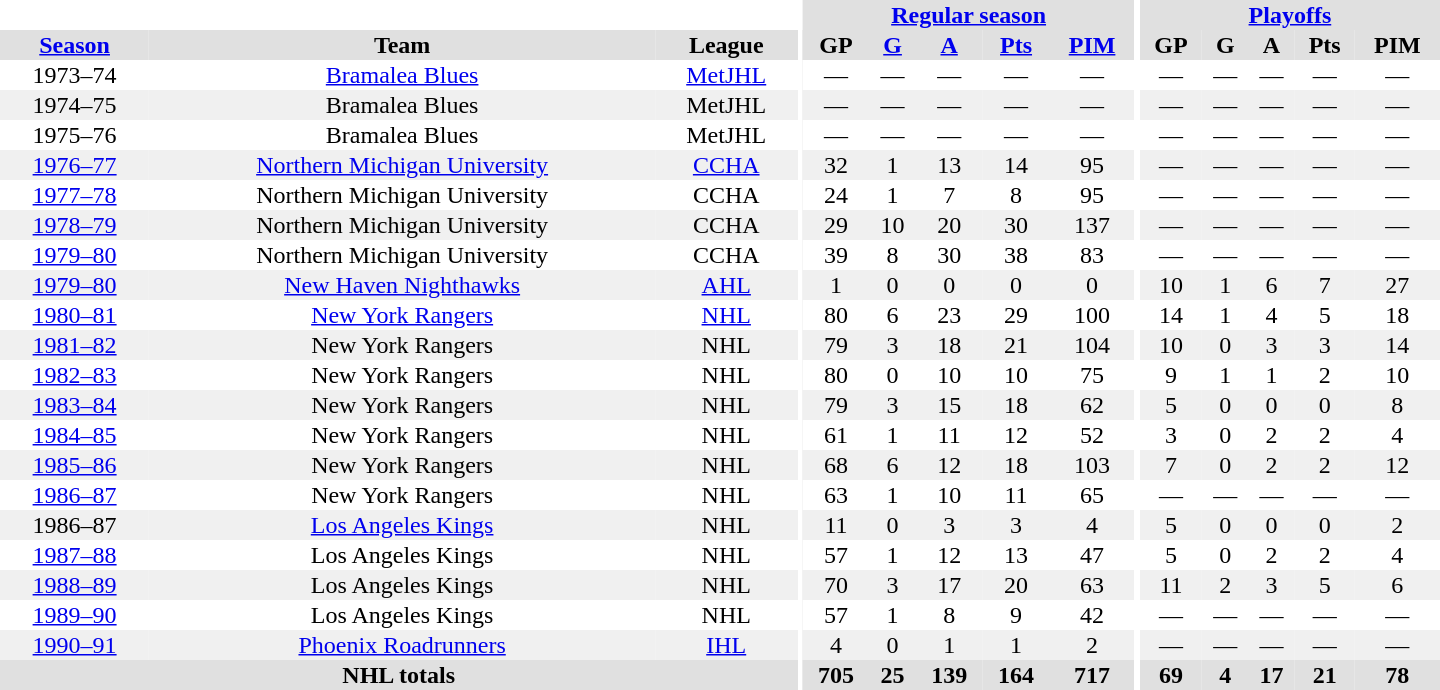<table border="0" cellpadding="1" cellspacing="0" style="text-align:center; width:60em">
<tr bgcolor="#e0e0e0">
<th colspan="3" bgcolor="#ffffff"></th>
<th rowspan="100" bgcolor="#ffffff"></th>
<th colspan="5"><a href='#'>Regular season</a></th>
<th rowspan="100" bgcolor="#ffffff"></th>
<th colspan="5"><a href='#'>Playoffs</a></th>
</tr>
<tr bgcolor="#e0e0e0">
<th><a href='#'>Season</a></th>
<th>Team</th>
<th>League</th>
<th>GP</th>
<th><a href='#'>G</a></th>
<th><a href='#'>A</a></th>
<th><a href='#'>Pts</a></th>
<th><a href='#'>PIM</a></th>
<th>GP</th>
<th>G</th>
<th>A</th>
<th>Pts</th>
<th>PIM</th>
</tr>
<tr>
<td>1973–74</td>
<td><a href='#'>Bramalea Blues</a></td>
<td><a href='#'>MetJHL</a></td>
<td>—</td>
<td>—</td>
<td>—</td>
<td>—</td>
<td>—</td>
<td>—</td>
<td>—</td>
<td>—</td>
<td>—</td>
<td>—</td>
</tr>
<tr bgcolor="#f0f0f0">
<td>1974–75</td>
<td>Bramalea Blues</td>
<td>MetJHL</td>
<td>—</td>
<td>—</td>
<td>—</td>
<td>—</td>
<td>—</td>
<td>—</td>
<td>—</td>
<td>—</td>
<td>—</td>
<td>—</td>
</tr>
<tr>
<td>1975–76</td>
<td>Bramalea Blues</td>
<td>MetJHL</td>
<td>—</td>
<td>—</td>
<td>—</td>
<td>—</td>
<td>—</td>
<td>—</td>
<td>—</td>
<td>—</td>
<td>—</td>
<td>—</td>
</tr>
<tr bgcolor="#f0f0f0">
<td><a href='#'>1976–77</a></td>
<td><a href='#'>Northern Michigan University</a></td>
<td><a href='#'>CCHA</a></td>
<td>32</td>
<td>1</td>
<td>13</td>
<td>14</td>
<td>95</td>
<td>—</td>
<td>—</td>
<td>—</td>
<td>—</td>
<td>—</td>
</tr>
<tr>
<td><a href='#'>1977–78</a></td>
<td>Northern Michigan University</td>
<td>CCHA</td>
<td>24</td>
<td>1</td>
<td>7</td>
<td>8</td>
<td>95</td>
<td>—</td>
<td>—</td>
<td>—</td>
<td>—</td>
<td>—</td>
</tr>
<tr bgcolor="#f0f0f0">
<td><a href='#'>1978–79</a></td>
<td>Northern Michigan University</td>
<td>CCHA</td>
<td>29</td>
<td>10</td>
<td>20</td>
<td>30</td>
<td>137</td>
<td>—</td>
<td>—</td>
<td>—</td>
<td>—</td>
<td>—</td>
</tr>
<tr>
<td><a href='#'>1979–80</a></td>
<td>Northern Michigan University</td>
<td>CCHA</td>
<td>39</td>
<td>8</td>
<td>30</td>
<td>38</td>
<td>83</td>
<td>—</td>
<td>—</td>
<td>—</td>
<td>—</td>
<td>—</td>
</tr>
<tr bgcolor="#f0f0f0">
<td><a href='#'>1979–80</a></td>
<td><a href='#'>New Haven Nighthawks</a></td>
<td><a href='#'>AHL</a></td>
<td>1</td>
<td>0</td>
<td>0</td>
<td>0</td>
<td>0</td>
<td>10</td>
<td>1</td>
<td>6</td>
<td>7</td>
<td>27</td>
</tr>
<tr>
<td><a href='#'>1980–81</a></td>
<td><a href='#'>New York Rangers</a></td>
<td><a href='#'>NHL</a></td>
<td>80</td>
<td>6</td>
<td>23</td>
<td>29</td>
<td>100</td>
<td>14</td>
<td>1</td>
<td>4</td>
<td>5</td>
<td>18</td>
</tr>
<tr bgcolor="#f0f0f0">
<td><a href='#'>1981–82</a></td>
<td>New York Rangers</td>
<td>NHL</td>
<td>79</td>
<td>3</td>
<td>18</td>
<td>21</td>
<td>104</td>
<td>10</td>
<td>0</td>
<td>3</td>
<td>3</td>
<td>14</td>
</tr>
<tr>
<td><a href='#'>1982–83</a></td>
<td>New York Rangers</td>
<td>NHL</td>
<td>80</td>
<td>0</td>
<td>10</td>
<td>10</td>
<td>75</td>
<td>9</td>
<td>1</td>
<td>1</td>
<td>2</td>
<td>10</td>
</tr>
<tr bgcolor="#f0f0f0">
<td><a href='#'>1983–84</a></td>
<td>New York Rangers</td>
<td>NHL</td>
<td>79</td>
<td>3</td>
<td>15</td>
<td>18</td>
<td>62</td>
<td>5</td>
<td>0</td>
<td>0</td>
<td>0</td>
<td>8</td>
</tr>
<tr>
<td><a href='#'>1984–85</a></td>
<td>New York Rangers</td>
<td>NHL</td>
<td>61</td>
<td>1</td>
<td>11</td>
<td>12</td>
<td>52</td>
<td>3</td>
<td>0</td>
<td>2</td>
<td>2</td>
<td>4</td>
</tr>
<tr bgcolor="#f0f0f0">
<td><a href='#'>1985–86</a></td>
<td>New York Rangers</td>
<td>NHL</td>
<td>68</td>
<td>6</td>
<td>12</td>
<td>18</td>
<td>103</td>
<td>7</td>
<td>0</td>
<td>2</td>
<td>2</td>
<td>12</td>
</tr>
<tr>
<td><a href='#'>1986–87</a></td>
<td>New York Rangers</td>
<td>NHL</td>
<td>63</td>
<td>1</td>
<td>10</td>
<td>11</td>
<td>65</td>
<td>—</td>
<td>—</td>
<td>—</td>
<td>—</td>
<td>—</td>
</tr>
<tr bgcolor="#f0f0f0">
<td>1986–87</td>
<td><a href='#'>Los Angeles Kings</a></td>
<td>NHL</td>
<td>11</td>
<td>0</td>
<td>3</td>
<td>3</td>
<td>4</td>
<td>5</td>
<td>0</td>
<td>0</td>
<td>0</td>
<td>2</td>
</tr>
<tr>
<td><a href='#'>1987–88</a></td>
<td>Los Angeles Kings</td>
<td>NHL</td>
<td>57</td>
<td>1</td>
<td>12</td>
<td>13</td>
<td>47</td>
<td>5</td>
<td>0</td>
<td>2</td>
<td>2</td>
<td>4</td>
</tr>
<tr bgcolor="#f0f0f0">
<td><a href='#'>1988–89</a></td>
<td>Los Angeles Kings</td>
<td>NHL</td>
<td>70</td>
<td>3</td>
<td>17</td>
<td>20</td>
<td>63</td>
<td>11</td>
<td>2</td>
<td>3</td>
<td>5</td>
<td>6</td>
</tr>
<tr>
<td><a href='#'>1989–90</a></td>
<td>Los Angeles Kings</td>
<td>NHL</td>
<td>57</td>
<td>1</td>
<td>8</td>
<td>9</td>
<td>42</td>
<td>—</td>
<td>—</td>
<td>—</td>
<td>—</td>
<td>—</td>
</tr>
<tr bgcolor="#f0f0f0">
<td><a href='#'>1990–91</a></td>
<td><a href='#'>Phoenix Roadrunners</a></td>
<td><a href='#'>IHL</a></td>
<td>4</td>
<td>0</td>
<td>1</td>
<td>1</td>
<td>2</td>
<td>—</td>
<td>—</td>
<td>—</td>
<td>—</td>
<td>—</td>
</tr>
<tr bgcolor="#e0e0e0">
<th colspan="3">NHL totals</th>
<th>705</th>
<th>25</th>
<th>139</th>
<th>164</th>
<th>717</th>
<th>69</th>
<th>4</th>
<th>17</th>
<th>21</th>
<th>78</th>
</tr>
</table>
